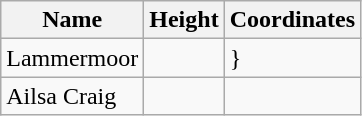<table class="wikitable">
<tr>
<th>Name</th>
<th>Height</th>
<th>Coordinates</th>
</tr>
<tr>
<td>Lammermoor</td>
<td></td>
<td>}</td>
</tr>
<tr>
<td>Ailsa Craig</td>
<td></td>
<td></td>
</tr>
</table>
